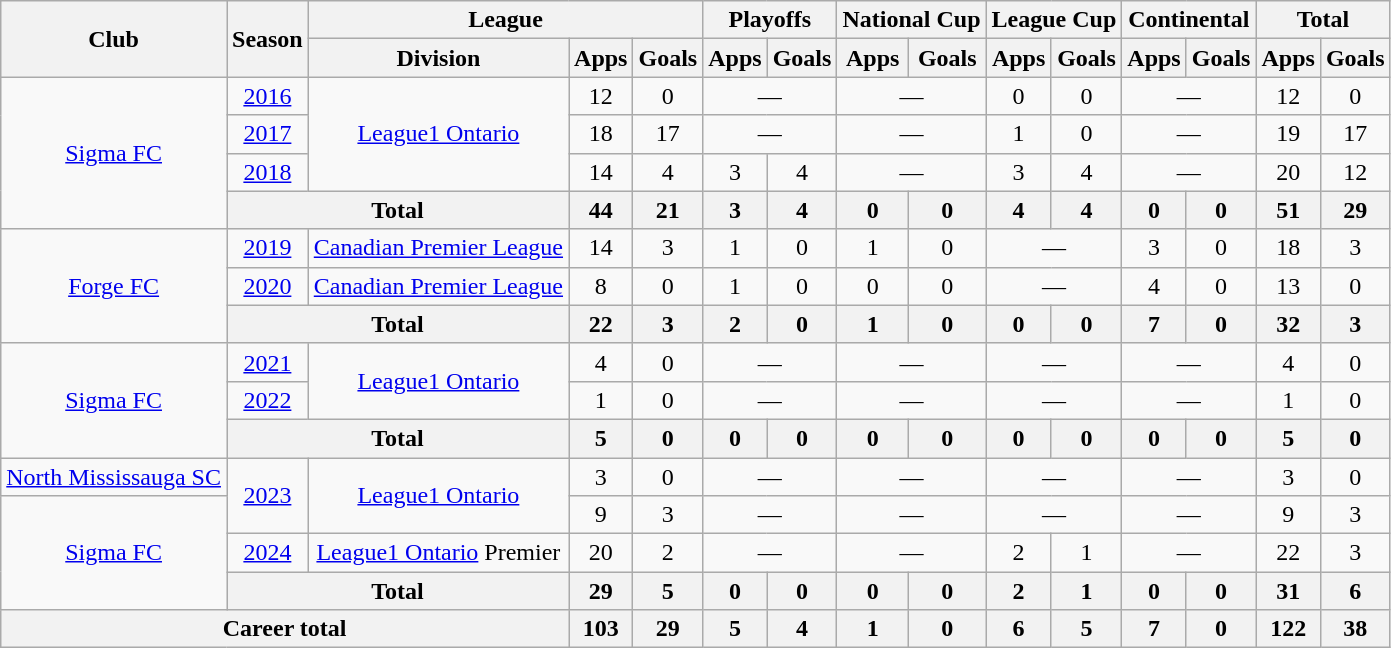<table class="wikitable" style="text-align: center">
<tr>
<th rowspan="2">Club</th>
<th rowspan="2">Season</th>
<th colspan="3">League</th>
<th colspan="2">Playoffs</th>
<th colspan="2">National Cup</th>
<th colspan="2">League Cup</th>
<th colspan="2">Continental</th>
<th colspan="2">Total</th>
</tr>
<tr>
<th>Division</th>
<th>Apps</th>
<th>Goals</th>
<th>Apps</th>
<th>Goals</th>
<th>Apps</th>
<th>Goals</th>
<th>Apps</th>
<th>Goals</th>
<th>Apps</th>
<th>Goals</th>
<th>Apps</th>
<th>Goals</th>
</tr>
<tr>
<td rowspan="4"><a href='#'>Sigma FC</a></td>
<td><a href='#'>2016</a></td>
<td rowspan="3"><a href='#'>League1 Ontario</a></td>
<td>12</td>
<td>0</td>
<td colspan="2">—</td>
<td colspan="2">—</td>
<td>0</td>
<td>0</td>
<td colspan="2">—</td>
<td>12</td>
<td>0</td>
</tr>
<tr>
<td><a href='#'>2017</a></td>
<td>18</td>
<td>17</td>
<td colspan="2">—</td>
<td colspan="2">—</td>
<td>1</td>
<td>0</td>
<td colspan="2">—</td>
<td>19</td>
<td>17</td>
</tr>
<tr>
<td><a href='#'>2018</a></td>
<td>14</td>
<td>4</td>
<td>3</td>
<td>4</td>
<td colspan="2">—</td>
<td>3</td>
<td>4</td>
<td colspan="2">—</td>
<td>20</td>
<td>12</td>
</tr>
<tr>
<th colspan="2">Total</th>
<th>44</th>
<th>21</th>
<th>3</th>
<th>4</th>
<th>0</th>
<th>0</th>
<th>4</th>
<th>4</th>
<th>0</th>
<th>0</th>
<th>51</th>
<th>29</th>
</tr>
<tr>
<td rowspan=3><a href='#'>Forge FC</a></td>
<td><a href='#'>2019</a></td>
<td><a href='#'>Canadian Premier League</a></td>
<td>14</td>
<td>3</td>
<td>1</td>
<td>0</td>
<td>1</td>
<td>0</td>
<td colspan="2">—</td>
<td>3</td>
<td>0</td>
<td>18</td>
<td>3</td>
</tr>
<tr>
<td><a href='#'>2020</a></td>
<td><a href='#'>Canadian Premier League</a></td>
<td>8</td>
<td>0</td>
<td>1</td>
<td>0</td>
<td>0</td>
<td>0</td>
<td colspan="2">—</td>
<td>4</td>
<td>0</td>
<td>13</td>
<td>0</td>
</tr>
<tr>
<th colspan="2">Total</th>
<th>22</th>
<th>3</th>
<th>2</th>
<th>0</th>
<th>1</th>
<th>0</th>
<th>0</th>
<th>0</th>
<th>7</th>
<th>0</th>
<th>32</th>
<th>3</th>
</tr>
<tr>
<td rowspan="3"><a href='#'>Sigma FC</a></td>
<td><a href='#'>2021</a></td>
<td rowspan="2"><a href='#'>League1 Ontario</a></td>
<td>4</td>
<td>0</td>
<td colspan="2">—</td>
<td colspan="2">—</td>
<td colspan="2">—</td>
<td colspan="2">—</td>
<td>4</td>
<td>0</td>
</tr>
<tr>
<td><a href='#'>2022</a></td>
<td>1</td>
<td>0</td>
<td colspan="2">—</td>
<td colspan="2">—</td>
<td colspan="2">—</td>
<td colspan="2">—</td>
<td>1</td>
<td>0</td>
</tr>
<tr>
<th colspan="2">Total</th>
<th>5</th>
<th>0</th>
<th>0</th>
<th>0</th>
<th>0</th>
<th>0</th>
<th>0</th>
<th>0</th>
<th>0</th>
<th>0</th>
<th>5</th>
<th>0</th>
</tr>
<tr>
<td><a href='#'>North Mississauga SC</a></td>
<td rowspan=2><a href='#'>2023</a></td>
<td rowspan=2><a href='#'>League1 Ontario</a></td>
<td>3</td>
<td>0</td>
<td colspan="2">—</td>
<td colspan="2">—</td>
<td colspan="2">—</td>
<td colspan="2">—</td>
<td>3</td>
<td>0</td>
</tr>
<tr>
<td rowspan=3><a href='#'>Sigma FC</a></td>
<td>9</td>
<td>3</td>
<td colspan="2">—</td>
<td colspan="2">—</td>
<td colspan="2">—</td>
<td colspan="2">—</td>
<td>9</td>
<td>3</td>
</tr>
<tr>
<td><a href='#'>2024</a></td>
<td><a href='#'>League1 Ontario</a> Premier</td>
<td>20</td>
<td>2</td>
<td colspan="2">—</td>
<td colspan="2">—</td>
<td>2</td>
<td>1</td>
<td colspan="2">—</td>
<td>22</td>
<td>3</td>
</tr>
<tr>
<th colspan="2">Total</th>
<th>29</th>
<th>5</th>
<th>0</th>
<th>0</th>
<th>0</th>
<th>0</th>
<th>2</th>
<th>1</th>
<th>0</th>
<th>0</th>
<th>31</th>
<th>6</th>
</tr>
<tr>
<th colspan="3">Career total</th>
<th>103</th>
<th>29</th>
<th>5</th>
<th>4</th>
<th>1</th>
<th>0</th>
<th>6</th>
<th>5</th>
<th>7</th>
<th>0</th>
<th>122</th>
<th>38</th>
</tr>
</table>
